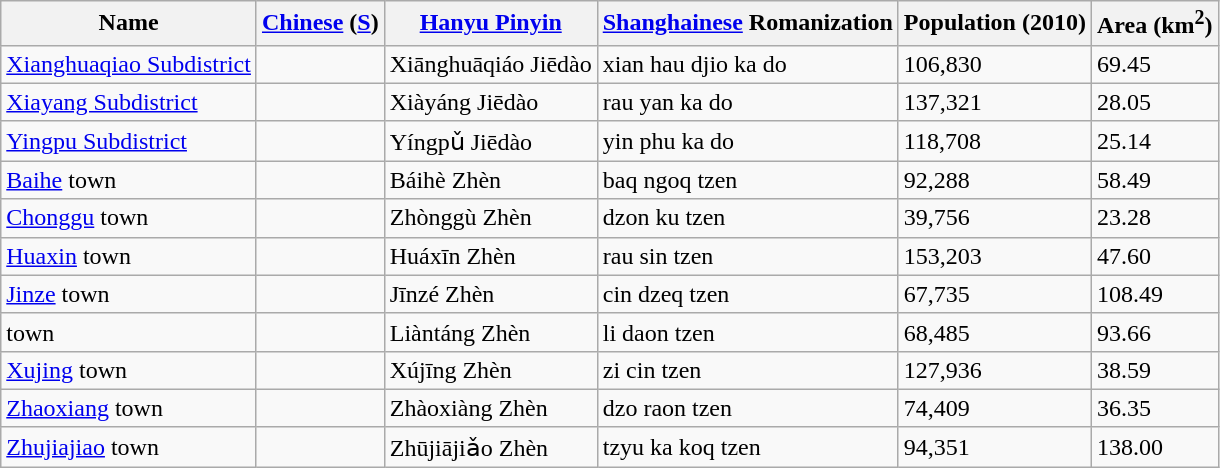<table class="wikitable">
<tr>
<th>Name</th>
<th><a href='#'>Chinese</a> (<a href='#'>S</a>)</th>
<th><a href='#'>Hanyu Pinyin</a></th>
<th><a href='#'>Shanghainese</a> Romanization</th>
<th>Population (2010)</th>
<th>Area (km<sup>2</sup>)</th>
</tr>
<tr>
<td><a href='#'>Xianghuaqiao Subdistrict</a></td>
<td></td>
<td>Xiānghuāqiáo Jiēdào</td>
<td>xian hau djio ka do</td>
<td>106,830</td>
<td>69.45</td>
</tr>
<tr>
<td><a href='#'>Xiayang Subdistrict</a></td>
<td></td>
<td>Xiàyáng Jiēdào</td>
<td>rau yan ka do</td>
<td>137,321</td>
<td>28.05</td>
</tr>
<tr>
<td><a href='#'>Yingpu Subdistrict</a></td>
<td></td>
<td>Yíngpǔ Jiēdào</td>
<td>yin phu ka do</td>
<td>118,708</td>
<td>25.14</td>
</tr>
<tr>
<td><a href='#'>Baihe</a> town</td>
<td></td>
<td>Báihè Zhèn</td>
<td>baq ngoq tzen</td>
<td>92,288</td>
<td>58.49</td>
</tr>
<tr>
<td><a href='#'>Chonggu</a> town</td>
<td></td>
<td>Zhònggù Zhèn</td>
<td>dzon ku tzen</td>
<td>39,756</td>
<td>23.28</td>
</tr>
<tr>
<td><a href='#'>Huaxin</a> town</td>
<td></td>
<td>Huáxīn Zhèn</td>
<td>rau sin tzen</td>
<td>153,203</td>
<td>47.60</td>
</tr>
<tr>
<td><a href='#'>Jinze</a> town</td>
<td></td>
<td>Jīnzé Zhèn</td>
<td>cin dzeq tzen</td>
<td>67,735</td>
<td>108.49</td>
</tr>
<tr>
<td> town</td>
<td></td>
<td>Liàntáng Zhèn</td>
<td>li daon tzen</td>
<td>68,485</td>
<td>93.66</td>
</tr>
<tr>
<td><a href='#'>Xujing</a> town</td>
<td></td>
<td>Xújīng Zhèn</td>
<td>zi cin tzen</td>
<td>127,936</td>
<td>38.59</td>
</tr>
<tr>
<td><a href='#'>Zhaoxiang</a> town</td>
<td></td>
<td>Zhàoxiàng Zhèn</td>
<td>dzo raon tzen</td>
<td>74,409</td>
<td>36.35</td>
</tr>
<tr>
<td><a href='#'>Zhujiajiao</a> town</td>
<td></td>
<td>Zhūjiājiǎo Zhèn</td>
<td>tzyu ka koq tzen</td>
<td>94,351</td>
<td>138.00</td>
</tr>
</table>
